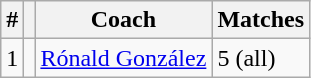<table class="wikitable">
<tr>
<th>#</th>
<th></th>
<th>Coach</th>
<th>Matches</th>
</tr>
<tr>
<td>1</td>
<td></td>
<td><a href='#'>Rónald González</a></td>
<td>5 (all)</td>
</tr>
</table>
